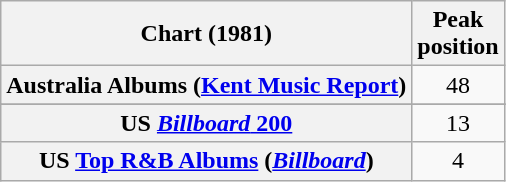<table class="wikitable sortable plainrowheaders" style="text-align:center">
<tr>
<th scope="col">Chart (1981)</th>
<th scope="col">Peak<br>position</th>
</tr>
<tr>
<th scope="row">Australia Albums (<a href='#'>Kent Music Report</a>)</th>
<td>48</td>
</tr>
<tr>
</tr>
<tr>
</tr>
<tr>
</tr>
<tr>
</tr>
<tr>
<th scope="row">US <a href='#'><em>Billboard</em> 200</a></th>
<td>13</td>
</tr>
<tr>
<th scope="row">US <a href='#'>Top R&B Albums</a> (<em><a href='#'>Billboard</a></em>)</th>
<td>4</td>
</tr>
</table>
